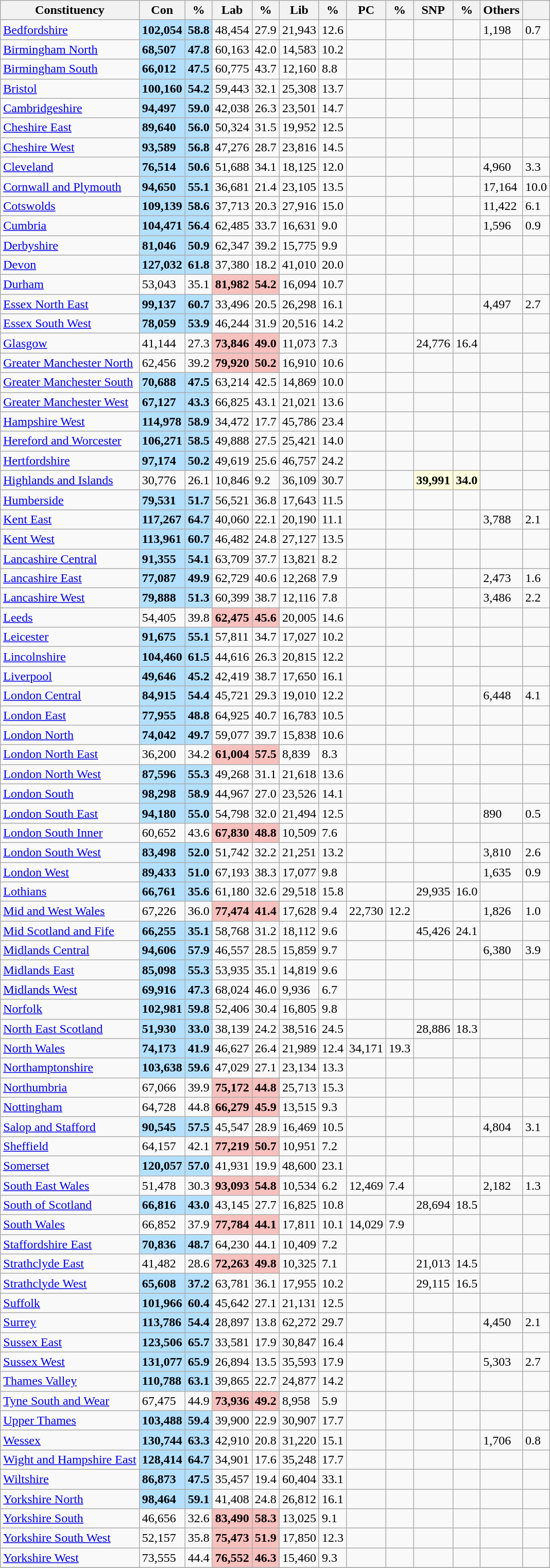<table class="wikitable sortable">
<tr>
<th>Constituency</th>
<th>Con</th>
<th>%</th>
<th>Lab</th>
<th>%</th>
<th>Lib</th>
<th>%</th>
<th>PC</th>
<th>%</th>
<th>SNP</th>
<th>%</th>
<th>Others</th>
<th></th>
</tr>
<tr>
<td><a href='#'>Bedfordshire</a></td>
<td style="background:#B3E0FF"><strong>102,054</strong></td>
<td style="background:#B3E0FF"><strong>58.8</strong></td>
<td>48,454</td>
<td>27.9</td>
<td>21,943</td>
<td>12.6</td>
<td></td>
<td></td>
<td></td>
<td></td>
<td>1,198</td>
<td>0.7</td>
</tr>
<tr>
<td><a href='#'>Birmingham North</a></td>
<td style="background:#B3E0FF"><strong>68,507</strong></td>
<td style="background:#B3E0FF"><strong>47.8</strong></td>
<td>60,163</td>
<td>42.0</td>
<td>14,583</td>
<td>10.2</td>
<td></td>
<td></td>
<td></td>
<td></td>
<td></td>
<td></td>
</tr>
<tr>
<td><a href='#'>Birmingham South</a></td>
<td style="background:#B3E0FF"><strong>66,012</strong></td>
<td style="background:#B3E0FF"><strong>47.5</strong></td>
<td>60,775</td>
<td>43.7</td>
<td>12,160</td>
<td>8.8</td>
<td></td>
<td></td>
<td></td>
<td></td>
<td></td>
<td></td>
</tr>
<tr>
<td><a href='#'>Bristol</a></td>
<td style="background:#B3E0FF"><strong>100,160</strong></td>
<td style="background:#B3E0FF"><strong>54.2</strong></td>
<td>59,443</td>
<td>32.1</td>
<td>25,308</td>
<td>13.7</td>
<td></td>
<td></td>
<td></td>
<td></td>
<td></td>
<td></td>
</tr>
<tr>
<td><a href='#'>Cambridgeshire</a></td>
<td style="background:#B3E0FF"><strong>94,497</strong></td>
<td style="background:#B3E0FF"><strong>59.0</strong></td>
<td>42,038</td>
<td>26.3</td>
<td>23,501</td>
<td>14.7</td>
<td></td>
<td></td>
<td></td>
<td></td>
<td></td>
<td></td>
</tr>
<tr>
<td><a href='#'>Cheshire East</a></td>
<td style="background:#B3E0FF"><strong>89,640</strong></td>
<td style="background:#B3E0FF"><strong>56.0</strong></td>
<td>50,324</td>
<td>31.5</td>
<td>19,952</td>
<td>12.5</td>
<td></td>
<td></td>
<td></td>
<td></td>
<td></td>
<td></td>
</tr>
<tr>
<td><a href='#'>Cheshire West</a></td>
<td style="background:#B3E0FF"><strong>93,589</strong></td>
<td style="background:#B3E0FF"><strong>56.8</strong></td>
<td>47,276</td>
<td>28.7</td>
<td>23,816</td>
<td>14.5</td>
<td></td>
<td></td>
<td></td>
<td></td>
<td></td>
<td></td>
</tr>
<tr>
<td><a href='#'>Cleveland</a></td>
<td style="background:#B3E0FF"><strong>76,514</strong></td>
<td style="background:#B3E0FF"><strong>50.6</strong></td>
<td>51,688</td>
<td>34.1</td>
<td>18,125</td>
<td>12.0</td>
<td></td>
<td></td>
<td></td>
<td></td>
<td>4,960</td>
<td>3.3</td>
</tr>
<tr>
<td><a href='#'>Cornwall and Plymouth</a></td>
<td style="background:#B3E0FF"><strong>94,650</strong></td>
<td style="background:#B3E0FF"><strong>55.1</strong></td>
<td>36,681</td>
<td>21.4</td>
<td>23,105</td>
<td>13.5</td>
<td></td>
<td></td>
<td></td>
<td></td>
<td>17,164</td>
<td>10.0</td>
</tr>
<tr>
<td><a href='#'>Cotswolds</a></td>
<td style="background:#B3E0FF"><strong>109,139</strong></td>
<td style="background:#B3E0FF"><strong>58.6</strong></td>
<td>37,713</td>
<td>20.3</td>
<td>27,916</td>
<td>15.0</td>
<td></td>
<td></td>
<td></td>
<td></td>
<td>11,422</td>
<td>6.1</td>
</tr>
<tr>
<td><a href='#'>Cumbria</a></td>
<td style="background:#B3E0FF"><strong>104,471</strong></td>
<td style="background:#B3E0FF"><strong>56.4</strong></td>
<td>62,485</td>
<td>33.7</td>
<td>16,631</td>
<td>9.0</td>
<td></td>
<td></td>
<td></td>
<td></td>
<td>1,596</td>
<td>0.9</td>
</tr>
<tr>
<td><a href='#'>Derbyshire</a></td>
<td style="background:#B3E0FF"><strong>81,046</strong></td>
<td style="background:#B3E0FF"><strong>50.9</strong></td>
<td>62,347</td>
<td>39.2</td>
<td>15,775</td>
<td>9.9</td>
<td></td>
<td></td>
<td></td>
<td></td>
<td></td>
<td></td>
</tr>
<tr>
<td><a href='#'>Devon</a></td>
<td style="background:#B3E0FF"><strong>127,032</strong></td>
<td style="background:#B3E0FF"><strong>61.8</strong></td>
<td>37,380</td>
<td>18.2</td>
<td>41,010</td>
<td>20.0</td>
<td></td>
<td></td>
<td></td>
<td></td>
<td></td>
<td></td>
</tr>
<tr>
<td><a href='#'>Durham</a></td>
<td>53,043</td>
<td>35.1</td>
<td style="background:#F8C1BE"><strong>81,982</strong></td>
<td style="background:#F8C1BE"><strong>54.2</strong></td>
<td>16,094</td>
<td>10.7</td>
<td></td>
<td></td>
<td></td>
<td></td>
<td></td>
<td></td>
</tr>
<tr>
<td><a href='#'>Essex North East</a></td>
<td style="background:#B3E0FF"><strong>99,137</strong></td>
<td style="background:#B3E0FF"><strong>60.7</strong></td>
<td>33,496</td>
<td>20.5</td>
<td>26,298</td>
<td>16.1</td>
<td></td>
<td></td>
<td></td>
<td></td>
<td>4,497</td>
<td>2.7</td>
</tr>
<tr>
<td><a href='#'>Essex South West</a></td>
<td style="background:#B3E0FF"><strong>78,059</strong></td>
<td style="background:#B3E0FF"><strong>53.9</strong></td>
<td>46,244</td>
<td>31.9</td>
<td>20,516</td>
<td>14.2</td>
<td></td>
<td></td>
<td></td>
<td></td>
<td></td>
<td></td>
</tr>
<tr>
<td><a href='#'>Glasgow</a></td>
<td>41,144</td>
<td>27.3</td>
<td style="background:#F8C1BE"><strong>73,846</strong></td>
<td style="background:#F8C1BE"><strong>49.0</strong></td>
<td>11,073</td>
<td>7.3</td>
<td></td>
<td></td>
<td>24,776</td>
<td>16.4</td>
<td></td>
<td></td>
</tr>
<tr>
<td><a href='#'>Greater Manchester North</a></td>
<td>62,456</td>
<td>39.2</td>
<td style="background:#F8C1BE"><strong>79,920</strong></td>
<td style="background:#F8C1BE"><strong>50.2</strong></td>
<td>16,910</td>
<td>10.6</td>
<td></td>
<td></td>
<td></td>
<td></td>
<td></td>
<td></td>
</tr>
<tr>
<td><a href='#'>Greater Manchester South</a></td>
<td style="background:#B3E0FF"><strong>70,688</strong></td>
<td style="background:#B3E0FF"><strong>47.5</strong></td>
<td>63,214</td>
<td>42.5</td>
<td>14,869</td>
<td>10.0</td>
<td></td>
<td></td>
<td></td>
<td></td>
<td></td>
<td></td>
</tr>
<tr>
<td><a href='#'>Greater Manchester West</a></td>
<td style="background:#B3E0FF"><strong>67,127</strong></td>
<td style="background:#B3E0FF"><strong>43.3</strong></td>
<td>66,825</td>
<td>43.1</td>
<td>21,021</td>
<td>13.6</td>
<td></td>
<td></td>
<td></td>
<td></td>
<td></td>
<td></td>
</tr>
<tr>
<td><a href='#'>Hampshire West</a></td>
<td style="background:#B3E0FF"><strong>114,978</strong></td>
<td style="background:#B3E0FF"><strong>58.9</strong></td>
<td>34,472</td>
<td>17.7</td>
<td>45,786</td>
<td>23.4</td>
<td></td>
<td></td>
<td></td>
<td></td>
<td></td>
<td></td>
</tr>
<tr>
<td><a href='#'>Hereford and Worcester</a></td>
<td style="background:#B3E0FF"><strong>106,271</strong></td>
<td style="background:#B3E0FF"><strong>58.5</strong></td>
<td>49,888</td>
<td>27.5</td>
<td>25,421</td>
<td>14.0</td>
<td></td>
<td></td>
<td></td>
<td></td>
<td></td>
<td></td>
</tr>
<tr>
<td><a href='#'>Hertfordshire</a></td>
<td style="background:#B3E0FF"><strong>97,174</strong></td>
<td style="background:#B3E0FF"><strong>50.2</strong></td>
<td>49,619</td>
<td>25.6</td>
<td>46,757</td>
<td>24.2</td>
<td></td>
<td></td>
<td></td>
<td></td>
<td></td>
<td></td>
</tr>
<tr>
<td><a href='#'>Highlands and Islands</a></td>
<td>30,776</td>
<td>26.1</td>
<td>10,846</td>
<td>9.2</td>
<td>36,109</td>
<td>30.7</td>
<td></td>
<td></td>
<td style="background:#FEFDDE;"><strong>39,991</strong></td>
<td style="background:#FEFDDE;"><strong>34.0</strong></td>
<td></td>
<td></td>
</tr>
<tr>
<td><a href='#'>Humberside</a></td>
<td style="background:#B3E0FF"><strong>79,531</strong></td>
<td style="background:#B3E0FF"><strong>51.7</strong></td>
<td>56,521</td>
<td>36.8</td>
<td>17,643</td>
<td>11.5</td>
<td></td>
<td></td>
<td></td>
<td></td>
<td></td>
<td></td>
</tr>
<tr>
<td><a href='#'>Kent East</a></td>
<td style="background:#B3E0FF"><strong>117,267</strong></td>
<td style="background:#B3E0FF"><strong>64.7</strong></td>
<td>40,060</td>
<td>22.1</td>
<td>20,190</td>
<td>11.1</td>
<td></td>
<td></td>
<td></td>
<td></td>
<td>3,788</td>
<td>2.1</td>
</tr>
<tr>
<td><a href='#'>Kent West</a></td>
<td style="background:#B3E0FF"><strong>113,961</strong></td>
<td style="background:#B3E0FF"><strong>60.7</strong></td>
<td>46,482</td>
<td>24.8</td>
<td>27,127</td>
<td>13.5</td>
<td></td>
<td></td>
<td></td>
<td></td>
<td></td>
<td></td>
</tr>
<tr>
<td><a href='#'>Lancashire Central</a></td>
<td style="background:#B3E0FF"><strong>91,355</strong></td>
<td style="background:#B3E0FF"><strong>54.1</strong></td>
<td>63,709</td>
<td>37.7</td>
<td>13,821</td>
<td>8.2</td>
<td></td>
<td></td>
<td></td>
<td></td>
<td></td>
<td></td>
</tr>
<tr>
<td><a href='#'>Lancashire East</a></td>
<td style="background:#B3E0FF"><strong>77,087</strong></td>
<td style="background:#B3E0FF"><strong>49.9</strong></td>
<td>62,729</td>
<td>40.6</td>
<td>12,268</td>
<td>7.9</td>
<td></td>
<td></td>
<td></td>
<td></td>
<td>2,473</td>
<td>1.6</td>
</tr>
<tr>
<td><a href='#'>Lancashire West</a></td>
<td style="background:#B3E0FF"><strong>79,888</strong></td>
<td style="background:#B3E0FF"><strong>51.3</strong></td>
<td>60,399</td>
<td>38.7</td>
<td>12,116</td>
<td>7.8</td>
<td></td>
<td></td>
<td></td>
<td></td>
<td>3,486</td>
<td>2.2</td>
</tr>
<tr>
<td><a href='#'>Leeds</a></td>
<td>54,405</td>
<td>39.8</td>
<td style="background:#F8C1BE"><strong>62,475</strong></td>
<td style="background:#F8C1BE"><strong>45.6</strong></td>
<td>20,005</td>
<td>14.6</td>
<td></td>
<td></td>
<td></td>
<td></td>
<td></td>
<td></td>
</tr>
<tr>
<td><a href='#'>Leicester</a></td>
<td style="background:#B3E0FF"><strong>91,675</strong></td>
<td style="background:#B3E0FF"><strong>55.1</strong></td>
<td>57,811</td>
<td>34.7</td>
<td>17,027</td>
<td>10.2</td>
<td></td>
<td></td>
<td></td>
<td></td>
<td></td>
<td></td>
</tr>
<tr>
<td><a href='#'>Lincolnshire</a></td>
<td style="background:#B3E0FF"><strong>104,460</strong></td>
<td style="background:#B3E0FF"><strong>61.5</strong></td>
<td>44,616</td>
<td>26.3</td>
<td>20,815</td>
<td>12.2</td>
<td></td>
<td></td>
<td></td>
<td></td>
<td></td>
<td></td>
</tr>
<tr>
<td><a href='#'>Liverpool</a></td>
<td style="background:#B3E0FF"><strong>49,646</strong></td>
<td style="background:#B3E0FF"><strong>45.2</strong></td>
<td>42,419</td>
<td>38.7</td>
<td>17,650</td>
<td>16.1</td>
<td></td>
<td></td>
<td></td>
<td></td>
<td></td>
<td></td>
</tr>
<tr>
<td><a href='#'>London Central</a></td>
<td style="background:#B3E0FF"><strong>84,915</strong></td>
<td style="background:#B3E0FF"><strong>54.4</strong></td>
<td>45,721</td>
<td>29.3</td>
<td>19,010</td>
<td>12.2</td>
<td></td>
<td></td>
<td></td>
<td></td>
<td>6,448</td>
<td>4.1</td>
</tr>
<tr>
<td><a href='#'>London East</a></td>
<td style="background:#B3E0FF"><strong>77,955</strong></td>
<td style="background:#B3E0FF"><strong>48.8</strong></td>
<td>64,925</td>
<td>40.7</td>
<td>16,783</td>
<td>10.5</td>
<td></td>
<td></td>
<td></td>
<td></td>
<td></td>
<td></td>
</tr>
<tr>
<td><a href='#'>London North</a></td>
<td style="background:#B3E0FF"><strong>74,042</strong></td>
<td style="background:#B3E0FF"><strong>49.7</strong></td>
<td>59,077</td>
<td>39.7</td>
<td>15,838</td>
<td>10.6</td>
<td></td>
<td></td>
<td></td>
<td></td>
<td></td>
<td></td>
</tr>
<tr>
<td><a href='#'>London North East</a></td>
<td>36,200</td>
<td>34.2</td>
<td style="background:#F8C1BE"><strong>61,004</strong></td>
<td style="background:#F8C1BE"><strong>57.5</strong></td>
<td>8,839</td>
<td>8.3</td>
<td></td>
<td></td>
<td></td>
<td></td>
<td></td>
<td></td>
</tr>
<tr>
<td><a href='#'>London North West</a></td>
<td style="background:#B3E0FF"><strong>87,596</strong></td>
<td style="background:#B3E0FF"><strong>55.3</strong></td>
<td>49,268</td>
<td>31.1</td>
<td>21,618</td>
<td>13.6</td>
<td></td>
<td></td>
<td></td>
<td></td>
<td></td>
<td></td>
</tr>
<tr>
<td><a href='#'>London South</a></td>
<td style="background:#B3E0FF"><strong>98,298</strong></td>
<td style="background:#B3E0FF"><strong>58.9</strong></td>
<td>44,967</td>
<td>27.0</td>
<td>23,526</td>
<td>14.1</td>
<td></td>
<td></td>
<td></td>
<td></td>
<td></td>
<td></td>
</tr>
<tr>
<td><a href='#'>London South East</a></td>
<td style="background:#B3E0FF"><strong>94,180</strong></td>
<td style="background:#B3E0FF"><strong>55.0</strong></td>
<td>54,798</td>
<td>32.0</td>
<td>21,494</td>
<td>12.5</td>
<td></td>
<td></td>
<td></td>
<td></td>
<td>890</td>
<td>0.5</td>
</tr>
<tr>
<td><a href='#'>London South Inner</a></td>
<td>60,652</td>
<td>43.6</td>
<td style="background:#F8C1BE"><strong>67,830</strong></td>
<td style="background:#F8C1BE"><strong>48.8</strong></td>
<td>10,509</td>
<td>7.6</td>
<td></td>
<td></td>
<td></td>
<td></td>
<td></td>
<td></td>
</tr>
<tr>
<td><a href='#'>London South West</a></td>
<td style="background:#B3E0FF"><strong>83,498</strong></td>
<td style="background:#B3E0FF"><strong>52.0</strong></td>
<td>51,742</td>
<td>32.2</td>
<td>21,251</td>
<td>13.2</td>
<td></td>
<td></td>
<td></td>
<td></td>
<td>3,810</td>
<td>2.6</td>
</tr>
<tr>
<td><a href='#'>London West</a></td>
<td style="background:#B3E0FF"><strong>89,433</strong></td>
<td style="background:#B3E0FF"><strong>51.0</strong></td>
<td>67,193</td>
<td>38.3</td>
<td>17,077</td>
<td>9.8</td>
<td></td>
<td></td>
<td></td>
<td></td>
<td>1,635</td>
<td>0.9</td>
</tr>
<tr>
<td><a href='#'>Lothians</a></td>
<td style="background:#B3E0FF"><strong>66,761</strong></td>
<td style="background:#B3E0FF"><strong>35.6</strong></td>
<td>61,180</td>
<td>32.6</td>
<td>29,518</td>
<td>15.8</td>
<td></td>
<td></td>
<td>29,935</td>
<td>16.0</td>
<td></td>
<td></td>
</tr>
<tr>
<td><a href='#'>Mid and West Wales</a></td>
<td>67,226</td>
<td>36.0</td>
<td style="background:#F8C1BE"><strong>77,474</strong></td>
<td style="background:#F8C1BE"><strong>41.4</strong></td>
<td>17,628</td>
<td>9.4</td>
<td>22,730</td>
<td>12.2</td>
<td></td>
<td></td>
<td>1,826</td>
<td>1.0</td>
</tr>
<tr>
<td><a href='#'>Mid Scotland and Fife</a></td>
<td style="background:#B3E0FF"><strong>66,255</strong></td>
<td style="background:#B3E0FF"><strong>35.1</strong></td>
<td>58,768</td>
<td>31.2</td>
<td>18,112</td>
<td>9.6</td>
<td></td>
<td></td>
<td>45,426</td>
<td>24.1</td>
<td></td>
<td></td>
</tr>
<tr>
<td><a href='#'>Midlands Central</a></td>
<td style="background:#B3E0FF"><strong>94,606</strong></td>
<td style="background:#B3E0FF"><strong>57.9</strong></td>
<td>46,557</td>
<td>28.5</td>
<td>15,859</td>
<td>9.7</td>
<td></td>
<td></td>
<td></td>
<td></td>
<td>6,380</td>
<td>3.9</td>
</tr>
<tr>
<td><a href='#'>Midlands East</a></td>
<td style="background:#B3E0FF"><strong>85,098</strong></td>
<td style="background:#B3E0FF"><strong>55.3</strong></td>
<td>53,935</td>
<td>35.1</td>
<td>14,819</td>
<td>9.6</td>
<td></td>
<td></td>
<td></td>
<td></td>
<td></td>
<td></td>
</tr>
<tr>
<td><a href='#'>Midlands West</a></td>
<td style="background:#B3E0FF"><strong>69,916</strong></td>
<td style="background:#B3E0FF"><strong>47.3</strong></td>
<td>68,024</td>
<td>46.0</td>
<td>9,936</td>
<td>6.7</td>
<td></td>
<td></td>
<td></td>
<td></td>
<td></td>
<td></td>
</tr>
<tr>
<td><a href='#'>Norfolk</a></td>
<td style="background:#B3E0FF"><strong>102,981</strong></td>
<td style="background:#B3E0FF"><strong>59.8</strong></td>
<td>52,406</td>
<td>30.4</td>
<td>16,805</td>
<td>9.8</td>
<td></td>
<td></td>
<td></td>
<td></td>
<td></td>
<td></td>
</tr>
<tr>
<td><a href='#'>North East Scotland</a></td>
<td style="background:#B3E0FF"><strong>51,930</strong></td>
<td style="background:#B3E0FF"><strong>33.0</strong></td>
<td>38,139</td>
<td>24.2</td>
<td>38,516</td>
<td>24.5</td>
<td></td>
<td></td>
<td>28,886</td>
<td>18.3</td>
<td></td>
<td></td>
</tr>
<tr>
<td><a href='#'>North Wales</a></td>
<td style="background:#B3E0FF"><strong>74,173</strong></td>
<td style="background:#B3E0FF"><strong>41.9</strong></td>
<td>46,627</td>
<td>26.4</td>
<td>21,989</td>
<td>12.4</td>
<td>34,171</td>
<td>19.3</td>
<td></td>
<td></td>
<td></td>
<td></td>
</tr>
<tr>
<td><a href='#'>Northamptonshire</a></td>
<td style="background:#B3E0FF"><strong>103,638</strong></td>
<td style="background:#B3E0FF"><strong>59.6</strong></td>
<td>47,029</td>
<td>27.1</td>
<td>23,134</td>
<td>13.3</td>
<td></td>
<td></td>
<td></td>
<td></td>
<td></td>
<td></td>
</tr>
<tr>
<td><a href='#'>Northumbria</a></td>
<td>67,066</td>
<td>39.9</td>
<td style="background:#F8C1BE"><strong>75,172</strong></td>
<td style="background:#F8C1BE"><strong>44.8</strong></td>
<td>25,713</td>
<td>15.3</td>
<td></td>
<td></td>
<td></td>
<td></td>
<td></td>
<td></td>
</tr>
<tr>
<td><a href='#'>Nottingham</a></td>
<td>64,728</td>
<td>44.8</td>
<td style="background:#F8C1BE"><strong>66,279</strong></td>
<td style="background:#F8C1BE"><strong>45.9</strong></td>
<td>13,515</td>
<td>9.3</td>
<td></td>
<td></td>
<td></td>
<td></td>
<td></td>
<td></td>
</tr>
<tr>
<td><a href='#'>Salop and Stafford</a></td>
<td style="background:#B3E0FF"><strong>90,545</strong></td>
<td style="background:#B3E0FF"><strong>57.5</strong></td>
<td>45,547</td>
<td>28.9</td>
<td>16,469</td>
<td>10.5</td>
<td></td>
<td></td>
<td></td>
<td></td>
<td>4,804</td>
<td>3.1</td>
</tr>
<tr>
<td><a href='#'>Sheffield</a></td>
<td>64,157</td>
<td>42.1</td>
<td style="background:#F8C1BE"><strong>77,219</strong></td>
<td style="background:#F8C1BE"><strong>50.7</strong></td>
<td>10,951</td>
<td>7.2</td>
<td></td>
<td></td>
<td></td>
<td></td>
<td></td>
<td></td>
</tr>
<tr>
<td><a href='#'>Somerset</a></td>
<td style="background:#B3E0FF"><strong>120,057</strong></td>
<td style="background:#B3E0FF"><strong>57.0</strong></td>
<td>41,931</td>
<td>19.9</td>
<td>48,600</td>
<td>23.1</td>
<td></td>
<td></td>
<td></td>
<td></td>
<td></td>
<td></td>
</tr>
<tr>
<td><a href='#'>South East Wales</a></td>
<td>51,478</td>
<td>30.3</td>
<td style="background:#F8C1BE"><strong>93,093</strong></td>
<td style="background:#F8C1BE"><strong>54.8</strong></td>
<td>10,534</td>
<td>6.2</td>
<td>12,469</td>
<td>7.4</td>
<td></td>
<td></td>
<td>2,182</td>
<td>1.3</td>
</tr>
<tr>
<td><a href='#'>South of Scotland</a></td>
<td style="background:#B3E0FF"><strong>66,816</strong></td>
<td style="background:#B3E0FF"><strong>43.0</strong></td>
<td>43,145</td>
<td>27.7</td>
<td>16,825</td>
<td>10.8</td>
<td></td>
<td></td>
<td>28,694</td>
<td>18.5</td>
<td></td>
<td></td>
</tr>
<tr>
<td><a href='#'>South Wales</a></td>
<td>66,852</td>
<td>37.9</td>
<td style="background:#F8C1BE"><strong>77,784</strong></td>
<td style="background:#F8C1BE"><strong>44.1</strong></td>
<td>17,811</td>
<td>10.1</td>
<td>14,029</td>
<td>7.9</td>
<td></td>
<td></td>
<td></td>
<td></td>
</tr>
<tr>
<td><a href='#'>Staffordshire East</a></td>
<td style="background:#B3E0FF"><strong>70,836</strong></td>
<td style="background:#B3E0FF"><strong>48.7</strong></td>
<td>64,230</td>
<td>44.1</td>
<td>10,409</td>
<td>7.2</td>
<td></td>
<td></td>
<td></td>
<td></td>
<td></td>
<td></td>
</tr>
<tr>
<td><a href='#'>Strathclyde East</a></td>
<td>41,482</td>
<td>28.6</td>
<td style="background:#F8C1BE"><strong>72,263</strong></td>
<td style="background:#F8C1BE"><strong>49.8</strong></td>
<td>10,325</td>
<td>7.1</td>
<td></td>
<td></td>
<td>21,013</td>
<td>14.5</td>
<td></td>
<td></td>
</tr>
<tr>
<td><a href='#'>Strathclyde West</a></td>
<td style="background:#B3E0FF"><strong>65,608</strong></td>
<td style="background:#B3E0FF"><strong>37.2</strong></td>
<td>63,781</td>
<td>36.1</td>
<td>17,955</td>
<td>10.2</td>
<td></td>
<td></td>
<td>29,115</td>
<td>16.5</td>
<td></td>
<td></td>
</tr>
<tr>
<td><a href='#'>Suffolk</a></td>
<td style="background:#B3E0FF"><strong>101,966</strong></td>
<td style="background:#B3E0FF"><strong>60.4</strong></td>
<td>45,642</td>
<td>27.1</td>
<td>21,131</td>
<td>12.5</td>
<td></td>
<td></td>
<td></td>
<td></td>
<td></td>
<td></td>
</tr>
<tr>
<td><a href='#'>Surrey</a></td>
<td style="background:#B3E0FF"><strong>113,786</strong></td>
<td style="background:#B3E0FF"><strong>54.4</strong></td>
<td>28,897</td>
<td>13.8</td>
<td>62,272</td>
<td>29.7</td>
<td></td>
<td></td>
<td></td>
<td></td>
<td>4,450</td>
<td>2.1</td>
</tr>
<tr>
<td><a href='#'>Sussex East</a></td>
<td style="background:#B3E0FF"><strong>123,506</strong></td>
<td style="background:#B3E0FF"><strong>65.7</strong></td>
<td>33,581</td>
<td>17.9</td>
<td>30,847</td>
<td>16.4</td>
<td></td>
<td></td>
<td></td>
<td></td>
<td></td>
<td></td>
</tr>
<tr>
<td><a href='#'>Sussex West</a></td>
<td style="background:#B3E0FF"><strong>131,077</strong></td>
<td style="background:#B3E0FF"><strong>65.9</strong></td>
<td>26,894</td>
<td>13.5</td>
<td>35,593</td>
<td>17.9</td>
<td></td>
<td></td>
<td></td>
<td></td>
<td>5,303</td>
<td>2.7</td>
</tr>
<tr>
<td><a href='#'>Thames Valley</a></td>
<td style="background:#B3E0FF"><strong>110,788</strong></td>
<td style="background:#B3E0FF"><strong>63.1</strong></td>
<td>39,865</td>
<td>22.7</td>
<td>24,877</td>
<td>14.2</td>
<td></td>
<td></td>
<td></td>
<td></td>
<td></td>
<td></td>
</tr>
<tr>
<td><a href='#'>Tyne South and Wear</a></td>
<td>67,475</td>
<td>44.9</td>
<td style="background:#F8C1BE"><strong>73,936</strong></td>
<td style="background:#F8C1BE"><strong>49.2</strong></td>
<td>8,958</td>
<td>5.9</td>
<td></td>
<td></td>
<td></td>
<td></td>
<td></td>
<td></td>
</tr>
<tr>
<td><a href='#'>Upper Thames</a></td>
<td style="background:#B3E0FF"><strong>103,488</strong></td>
<td style="background:#B3E0FF"><strong>59.4</strong></td>
<td>39,900</td>
<td>22.9</td>
<td>30,907</td>
<td>17.7</td>
<td></td>
<td></td>
<td></td>
<td></td>
<td></td>
<td></td>
</tr>
<tr>
<td><a href='#'>Wessex</a></td>
<td style="background:#B3E0FF"><strong>130,744</strong></td>
<td style="background:#B3E0FF"><strong>63.3</strong></td>
<td>42,910</td>
<td>20.8</td>
<td>31,220</td>
<td>15.1</td>
<td></td>
<td></td>
<td></td>
<td></td>
<td>1,706</td>
<td>0.8</td>
</tr>
<tr>
<td><a href='#'>Wight and Hampshire East</a></td>
<td style="background:#B3E0FF"><strong>128,414</strong></td>
<td style="background:#B3E0FF"><strong>64.7</strong></td>
<td>34,901</td>
<td>17.6</td>
<td>35,248</td>
<td>17.7</td>
<td></td>
<td></td>
<td></td>
<td></td>
<td></td>
<td></td>
</tr>
<tr>
<td><a href='#'>Wiltshire</a></td>
<td style="background:#B3E0FF"><strong>86,873</strong></td>
<td style="background:#B3E0FF"><strong>47.5</strong></td>
<td>35,457</td>
<td>19.4</td>
<td>60,404</td>
<td>33.1</td>
<td></td>
<td></td>
<td></td>
<td></td>
<td></td>
<td></td>
</tr>
<tr>
<td><a href='#'>Yorkshire North</a></td>
<td style="background:#B3E0FF"><strong>98,464</strong></td>
<td style="background:#B3E0FF"><strong>59.1</strong></td>
<td>41,408</td>
<td>24.8</td>
<td>26,812</td>
<td>16.1</td>
<td></td>
<td></td>
<td></td>
<td></td>
<td></td>
<td></td>
</tr>
<tr>
<td><a href='#'>Yorkshire South</a></td>
<td>46,656</td>
<td>32.6</td>
<td style="background:#F8C1BE"><strong>83,490</strong></td>
<td style="background:#F8C1BE"><strong>58.3</strong></td>
<td>13,025</td>
<td>9.1</td>
<td></td>
<td></td>
<td></td>
<td></td>
<td></td>
<td></td>
</tr>
<tr>
<td><a href='#'>Yorkshire South West</a></td>
<td>52,157</td>
<td>35.8</td>
<td style="background:#F8C1BE"><strong>75,473</strong></td>
<td style="background:#F8C1BE"><strong>51.9</strong></td>
<td>17,850</td>
<td>12.3</td>
<td></td>
<td></td>
<td></td>
<td></td>
<td></td>
<td></td>
</tr>
<tr>
<td><a href='#'>Yorkshire West</a></td>
<td>73,555</td>
<td>44.4</td>
<td style="background:#F8C1BE"><strong>76,552</strong></td>
<td style="background:#F8C1BE"><strong>46.3</strong></td>
<td>15,460</td>
<td>9.3</td>
<td></td>
<td></td>
<td></td>
<td></td>
<td></td>
<td></td>
</tr>
<tr>
</tr>
</table>
